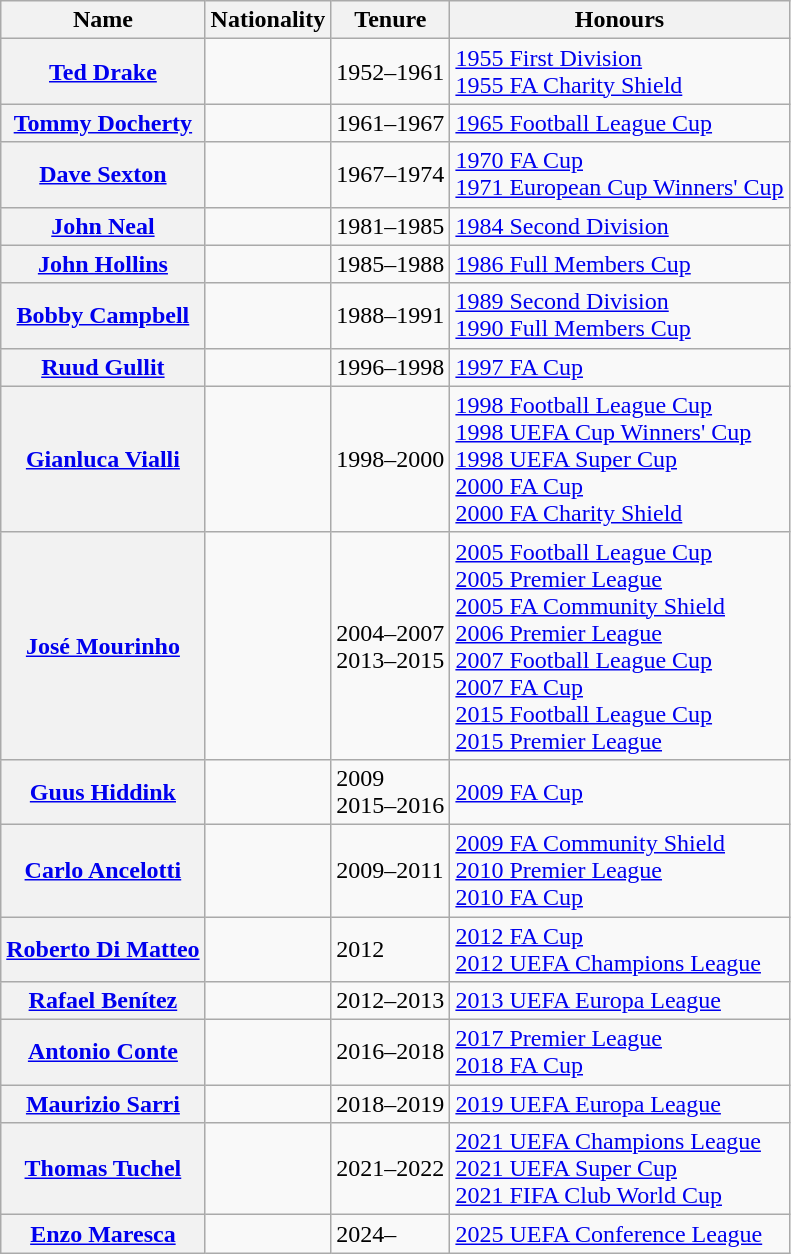<table class="wikitable sortable plainrowheaders">
<tr>
<th scope="col">Name</th>
<th scope="col">Nationality</th>
<th scope="col">Tenure</th>
<th scope="col">Honours</th>
</tr>
<tr>
<th scope="row" data-sort-value="Drake, Ted"><a href='#'>Ted Drake</a></th>
<td></td>
<td>1952–1961</td>
<td><a href='#'>1955 First Division</a><br><a href='#'>1955 FA Charity Shield</a></td>
</tr>
<tr>
<th scope="row" data-sort-value="Docherty, Tommy"><a href='#'>Tommy Docherty</a></th>
<td></td>
<td>1961–1967</td>
<td><a href='#'>1965 Football League Cup</a></td>
</tr>
<tr>
<th scope="row" data-sort-value="Sexton, Dave"><a href='#'>Dave Sexton</a></th>
<td></td>
<td>1967–1974</td>
<td><a href='#'>1970 FA Cup</a><br><a href='#'>1971 European Cup Winners' Cup</a></td>
</tr>
<tr>
<th scope="row" data-sort-value="Neal, John"><a href='#'>John Neal</a></th>
<td></td>
<td>1981–1985</td>
<td><a href='#'>1984 Second Division</a></td>
</tr>
<tr>
<th scope="row" data-sort-value="Hollins, John"><a href='#'>John Hollins</a></th>
<td></td>
<td>1985–1988</td>
<td><a href='#'>1986 Full Members Cup</a></td>
</tr>
<tr>
<th scope="row" data-sort-value="Campbell, Bobby"><a href='#'>Bobby Campbell</a></th>
<td></td>
<td>1988–1991</td>
<td><a href='#'>1989 Second Division</a><br><a href='#'>1990 Full Members Cup</a></td>
</tr>
<tr>
<th scope="row" data-sort-value="Gullit, Ruud"><a href='#'>Ruud Gullit</a></th>
<td></td>
<td>1996–1998</td>
<td><a href='#'>1997 FA Cup</a></td>
</tr>
<tr>
<th scope="row" data-sort-value="Vialli, Gianluca"><a href='#'>Gianluca Vialli</a></th>
<td></td>
<td>1998–2000</td>
<td><a href='#'>1998 Football League Cup</a><br><a href='#'>1998 UEFA Cup Winners' Cup</a><br><a href='#'>1998 UEFA Super Cup</a><br><a href='#'>2000 FA Cup</a><br><a href='#'>2000 FA Charity Shield</a></td>
</tr>
<tr>
<th scope="row" data-sort-value="Mourinho, José"><a href='#'>José Mourinho</a></th>
<td></td>
<td>2004–2007<br>2013–2015</td>
<td><a href='#'>2005 Football League Cup</a><br><a href='#'>2005 Premier League</a><br><a href='#'>2005 FA Community Shield</a><br><a href='#'>2006 Premier League</a><br><a href='#'>2007 Football League Cup</a><br><a href='#'>2007 FA Cup</a><br><a href='#'>2015 Football League Cup</a><br><a href='#'>2015 Premier League</a></td>
</tr>
<tr>
<th scope="row" data-sort-value="Hiddink, Guus"><a href='#'>Guus Hiddink</a></th>
<td></td>
<td>2009<br>2015–2016</td>
<td><a href='#'>2009 FA Cup</a></td>
</tr>
<tr>
<th scope="row" data-sort-value="Ancelotti, Carlo"><a href='#'>Carlo Ancelotti</a></th>
<td></td>
<td>2009–2011</td>
<td><a href='#'>2009 FA Community Shield</a><br><a href='#'>2010 Premier League</a><br><a href='#'>2010 FA Cup</a></td>
</tr>
<tr>
<th scope="row" data-sort-value="Di Matteo, Roberto"><a href='#'>Roberto Di Matteo</a></th>
<td></td>
<td>2012</td>
<td><a href='#'>2012 FA Cup</a><br><a href='#'>2012 UEFA Champions League</a></td>
</tr>
<tr>
<th scope="row" data-sort-value="Benítez, Rafael"><a href='#'>Rafael Benítez</a></th>
<td></td>
<td>2012–2013</td>
<td><a href='#'>2013 UEFA Europa League</a></td>
</tr>
<tr>
<th scope="row" data-sort-value="Conte, Antonio"><a href='#'>Antonio Conte</a></th>
<td></td>
<td>2016–2018</td>
<td><a href='#'>2017 Premier League</a><br><a href='#'>2018 FA Cup</a></td>
</tr>
<tr>
<th scope="row" data-sort-value="Sarri, Maurizio"><a href='#'>Maurizio Sarri</a></th>
<td></td>
<td>2018–2019</td>
<td><a href='#'>2019 UEFA Europa League</a></td>
</tr>
<tr>
<th scope="row" data-sort-value="Tuchel, Thomas"><a href='#'>Thomas Tuchel</a></th>
<td></td>
<td>2021–2022</td>
<td><a href='#'>2021 UEFA Champions League</a><br><a href='#'>2021 UEFA Super Cup</a><br><a href='#'>2021 FIFA Club World Cup</a></td>
</tr>
<tr>
<th scope="row" data-sort-value="Maresca, Enzo"><a href='#'>Enzo Maresca</a></th>
<td></td>
<td>2024–</td>
<td><a href='#'>2025 UEFA Conference League</a></td>
</tr>
</table>
